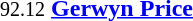<table style="text-align:center">
<tr>
<th width=223></th>
<th width=100></th>
<th width=223></th>
</tr>
<tr>
<td align=right><small>92.12</small> <strong><a href='#'>Gerwyn Price</a></strong> </td>
<td></td>
<td align=left></td>
</tr>
<tr>
<td align=right></td>
<td></td>
<td align=left></td>
</tr>
</table>
